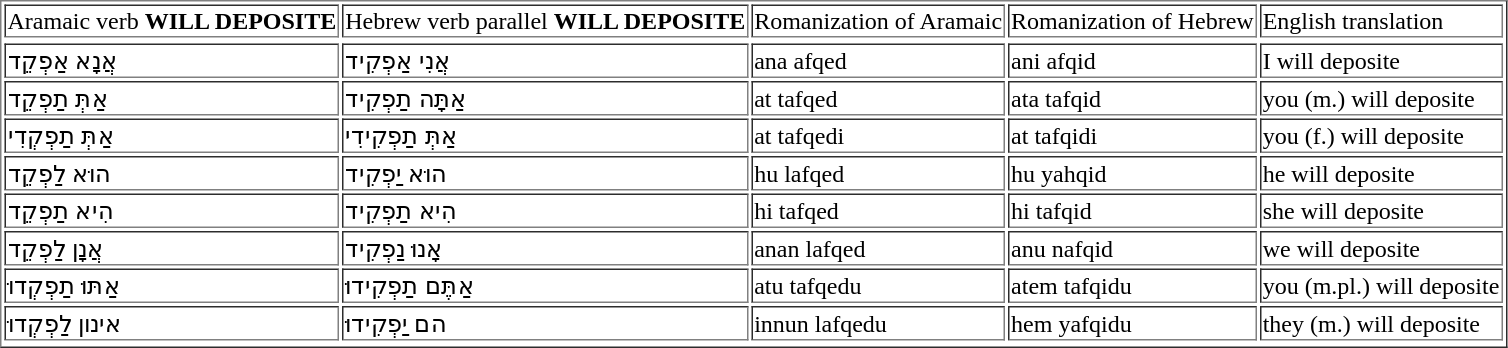<table border=1>
<tr>
<td>Aramaic verb   <strong> WILL DEPOSITE </strong></td>
<td>Hebrew verb parallel  <strong> WILL DEPOSITE </strong></td>
<td>Romanization of Aramaic</td>
<td>Romanization of Hebrew</td>
<td>English translation</td>
</tr>
<tr>
</tr>
<tr>
<td>אֲנָא אַפְקֵד</td>
<td>אֲנִי אַפְקִיד</td>
<td>ana afqed</td>
<td>ani afqid</td>
<td>I will deposite</td>
</tr>
<tr>
<td>אַתְּ  תַפְקֵד</td>
<td>אַתָּה תַפְקִיד</td>
<td>at tafqed</td>
<td>ata tafqid</td>
<td>you (m.) will deposite</td>
</tr>
<tr>
<td>אַתְּ  תַפְקְדִי</td>
<td>אַתְּ תַפְקִידִי</td>
<td>at tafqedi</td>
<td>at tafqidi</td>
<td>you (f.) will deposite</td>
</tr>
<tr>
<td>הוּא  לַפְקֵד</td>
<td>הוּא יַפְקִיד</td>
<td>hu lafqed</td>
<td>hu yahqid</td>
<td>he will deposite</td>
</tr>
<tr>
<td>הִיא תַפְקֵד</td>
<td>הִיא תַפְקִיד</td>
<td>hi tafqed</td>
<td>hi tafqid</td>
<td>she will deposite</td>
</tr>
<tr>
<td>אֲנָן לַפְקֵד</td>
<td>אָנוּ נַפְקִיד</td>
<td>anan lafqed</td>
<td>anu nafqid</td>
<td>we will deposite</td>
</tr>
<tr>
<td>אַתּוּ תַפְקְדוּ</td>
<td>אַתֶּם תַפְקִידוּ</td>
<td>atu tafqedu</td>
<td>atem tafqidu</td>
<td>you (m.pl.) will deposite</td>
</tr>
<tr>
<td>אינון  לַפְקְדוּ</td>
<td>הם יַפְקִידוּ</td>
<td>innun lafqedu</td>
<td>hem yafqidu</td>
<td>they (m.) will deposite</td>
</tr>
<tr>
</tr>
</table>
